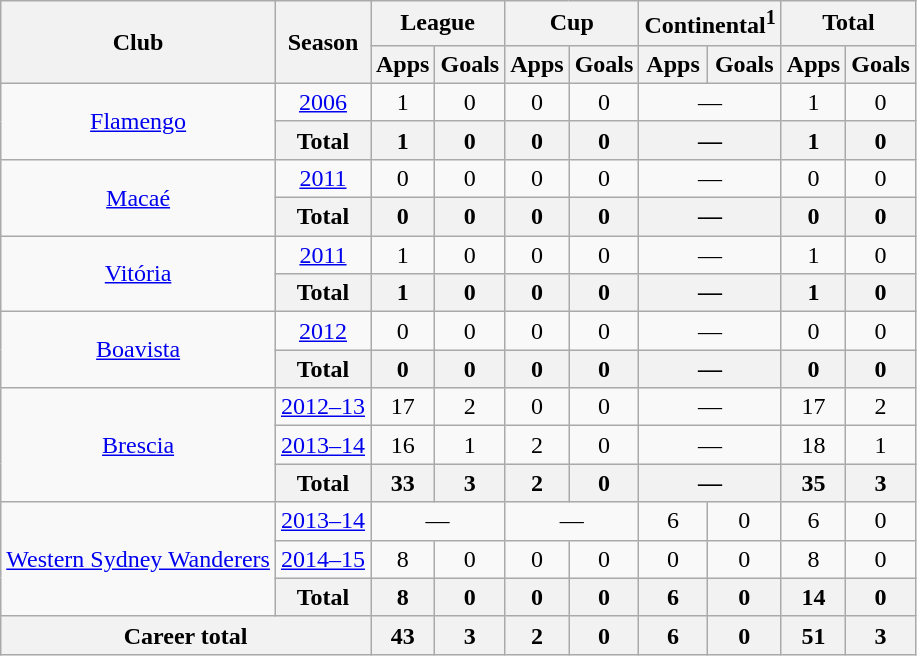<table class="wikitable" style="text-align: center;">
<tr>
<th rowspan=2>Club</th>
<th rowspan=2>Season</th>
<th colspan=2>League</th>
<th colspan=2>Cup</th>
<th colspan=2>Continental<sup>1</sup></th>
<th colspan=2>Total</th>
</tr>
<tr>
<th>Apps</th>
<th>Goals</th>
<th>Apps</th>
<th>Goals</th>
<th>Apps</th>
<th>Goals</th>
<th>Apps</th>
<th>Goals</th>
</tr>
<tr>
<td rowspan=2 valign="center"><a href='#'>Flamengo</a></td>
<td><a href='#'>2006</a></td>
<td>1</td>
<td>0</td>
<td>0</td>
<td>0</td>
<td colspan=2>—</td>
<td>1</td>
<td>0</td>
</tr>
<tr>
<th>Total</th>
<th>1</th>
<th>0</th>
<th>0</th>
<th>0</th>
<th colspan=2>—</th>
<th>1</th>
<th>0</th>
</tr>
<tr>
<td rowspan=2 valign="center"><a href='#'>Macaé</a></td>
<td><a href='#'>2011</a></td>
<td>0</td>
<td>0</td>
<td>0</td>
<td>0</td>
<td colspan=2>—</td>
<td>0</td>
<td>0</td>
</tr>
<tr>
<th>Total</th>
<th>0</th>
<th>0</th>
<th>0</th>
<th>0</th>
<th colspan=2>—</th>
<th>0</th>
<th>0</th>
</tr>
<tr>
<td rowspan=2 valign="center"><a href='#'>Vitória</a></td>
<td><a href='#'>2011</a></td>
<td>1</td>
<td>0</td>
<td>0</td>
<td>0</td>
<td colspan=2>—</td>
<td>1</td>
<td>0</td>
</tr>
<tr>
<th>Total</th>
<th>1</th>
<th>0</th>
<th>0</th>
<th>0</th>
<th colspan=2>—</th>
<th>1</th>
<th>0</th>
</tr>
<tr>
<td rowspan=2 valign="center"><a href='#'>Boavista</a></td>
<td><a href='#'>2012</a></td>
<td>0</td>
<td>0</td>
<td>0</td>
<td>0</td>
<td colspan=2>—</td>
<td>0</td>
<td>0</td>
</tr>
<tr>
<th>Total</th>
<th>0</th>
<th>0</th>
<th>0</th>
<th>0</th>
<th colspan=2>—</th>
<th>0</th>
<th>0</th>
</tr>
<tr>
<td rowspan=3 valign="center"><a href='#'>Brescia</a></td>
<td><a href='#'>2012–13</a></td>
<td>17</td>
<td>2</td>
<td>0</td>
<td>0</td>
<td colspan=2>—</td>
<td>17</td>
<td>2</td>
</tr>
<tr>
<td><a href='#'>2013–14</a></td>
<td>16</td>
<td>1</td>
<td>2</td>
<td>0</td>
<td colspan=2>—</td>
<td>18</td>
<td>1</td>
</tr>
<tr>
<th>Total</th>
<th>33</th>
<th>3</th>
<th>2</th>
<th>0</th>
<th colspan=2>—</th>
<th>35</th>
<th>3</th>
</tr>
<tr>
<td rowspan=3 valign="center"><a href='#'>Western Sydney Wanderers</a></td>
<td><a href='#'>2013–14</a></td>
<td colspan=2>—</td>
<td colspan=2>—</td>
<td>6</td>
<td>0</td>
<td>6</td>
<td>0</td>
</tr>
<tr>
<td><a href='#'>2014–15</a></td>
<td>8</td>
<td>0</td>
<td>0</td>
<td>0</td>
<td>0</td>
<td>0</td>
<td>8</td>
<td>0</td>
</tr>
<tr>
<th>Total</th>
<th>8</th>
<th>0</th>
<th>0</th>
<th>0</th>
<th>6</th>
<th>0</th>
<th>14</th>
<th>0</th>
</tr>
<tr>
<th colspan=2>Career total</th>
<th>43</th>
<th>3</th>
<th>2</th>
<th>0</th>
<th>6</th>
<th>0</th>
<th>51</th>
<th>3</th>
</tr>
</table>
